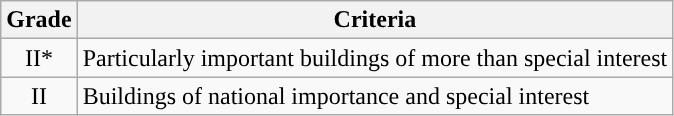<table class="wikitable">
<tr>
<th>Grade</th>
<th>Criteria</th>
</tr>
<tr>
<td align="center" >II*</td>
<td>Particularly important buildings of more than special interest</td>
</tr>
<tr>
<td align="center" >II</td>
<td>Buildings of national importance and special interest</td>
</tr>
</table>
